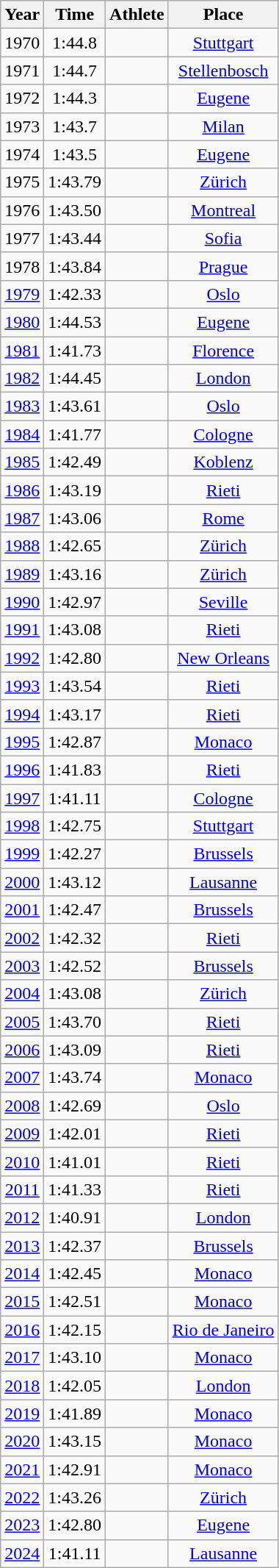<table class="wikitable sortable" style="text-align:center">
<tr>
<th>Year</th>
<th>Time</th>
<th>Athlete</th>
<th>Place</th>
</tr>
<tr>
<td>1970</td>
<td>1:44.8</td>
<td align=left></td>
<td><a href='#'>Stuttgart</a></td>
</tr>
<tr>
<td>1971</td>
<td>1:44.7</td>
<td align=left></td>
<td><a href='#'>Stellenbosch</a></td>
</tr>
<tr>
<td>1972</td>
<td>1:44.3</td>
<td align=left></td>
<td><a href='#'>Eugene</a></td>
</tr>
<tr>
<td>1973</td>
<td>1:43.7</td>
<td align=left></td>
<td><a href='#'>Milan</a></td>
</tr>
<tr>
<td>1974</td>
<td>1:43.5</td>
<td align=left></td>
<td><a href='#'>Eugene</a></td>
</tr>
<tr>
<td>1975</td>
<td>1:43.79</td>
<td align=left></td>
<td><a href='#'>Zürich</a></td>
</tr>
<tr>
<td>1976</td>
<td>1:43.50</td>
<td align=left></td>
<td><a href='#'>Montreal</a></td>
</tr>
<tr>
<td>1977</td>
<td>1:43.44</td>
<td align=left></td>
<td><a href='#'>Sofia</a></td>
</tr>
<tr>
<td>1978</td>
<td>1:43.84</td>
<td align=left></td>
<td><a href='#'>Prague</a></td>
</tr>
<tr>
<td><a href='#'>1979</a></td>
<td>1:42.33</td>
<td align=left></td>
<td><a href='#'>Oslo</a></td>
</tr>
<tr>
<td><a href='#'>1980</a></td>
<td>1:44.53</td>
<td align=left></td>
<td><a href='#'>Eugene</a></td>
</tr>
<tr>
<td><a href='#'>1981</a></td>
<td>1:41.73</td>
<td align=left></td>
<td><a href='#'>Florence</a></td>
</tr>
<tr>
<td><a href='#'>1982</a></td>
<td>1:44.45</td>
<td align=left></td>
<td><a href='#'>London</a></td>
</tr>
<tr>
<td><a href='#'>1983</a></td>
<td>1:43.61</td>
<td align=left></td>
<td><a href='#'>Oslo</a></td>
</tr>
<tr>
<td><a href='#'>1984</a></td>
<td>1:41.77</td>
<td align=left></td>
<td><a href='#'>Cologne</a></td>
</tr>
<tr>
<td><a href='#'>1985</a></td>
<td>1:42.49</td>
<td align=left></td>
<td><a href='#'>Koblenz</a></td>
</tr>
<tr>
<td><a href='#'>1986</a></td>
<td>1:43.19</td>
<td align=left></td>
<td><a href='#'>Rieti</a></td>
</tr>
<tr>
<td><a href='#'>1987</a></td>
<td>1:43.06</td>
<td align=left></td>
<td><a href='#'>Rome</a></td>
</tr>
<tr>
<td><a href='#'>1988</a></td>
<td>1:42.65</td>
<td align=left></td>
<td><a href='#'>Zürich</a></td>
</tr>
<tr>
<td><a href='#'>1989</a></td>
<td>1:43.16</td>
<td align=left></td>
<td><a href='#'>Zürich</a></td>
</tr>
<tr>
<td><a href='#'>1990</a></td>
<td>1:42.97</td>
<td align=left></td>
<td><a href='#'>Seville</a></td>
</tr>
<tr>
<td><a href='#'>1991</a></td>
<td>1:43.08</td>
<td align=left></td>
<td><a href='#'>Rieti</a></td>
</tr>
<tr>
<td><a href='#'>1992</a></td>
<td>1:42.80</td>
<td align=left></td>
<td><a href='#'>New Orleans</a></td>
</tr>
<tr>
<td><a href='#'>1993</a></td>
<td>1:43.54</td>
<td align=left></td>
<td><a href='#'>Rieti</a></td>
</tr>
<tr>
<td><a href='#'>1994</a></td>
<td>1:43.17</td>
<td align=left></td>
<td><a href='#'>Rieti</a></td>
</tr>
<tr>
<td><a href='#'>1995</a></td>
<td>1:42.87</td>
<td align=left></td>
<td><a href='#'>Monaco</a></td>
</tr>
<tr>
<td><a href='#'>1996</a></td>
<td>1:41.83</td>
<td align=left></td>
<td><a href='#'>Rieti</a></td>
</tr>
<tr>
<td><a href='#'>1997</a></td>
<td>1:41.11</td>
<td align=left></td>
<td><a href='#'>Cologne</a></td>
</tr>
<tr>
<td><a href='#'>1998</a></td>
<td>1:42.75</td>
<td align=left></td>
<td><a href='#'>Stuttgart</a></td>
</tr>
<tr>
<td><a href='#'>1999</a></td>
<td>1:42.27</td>
<td align=left></td>
<td><a href='#'>Brussels</a></td>
</tr>
<tr>
<td><a href='#'>2000</a></td>
<td>1:43.12</td>
<td align=left></td>
<td><a href='#'>Lausanne</a></td>
</tr>
<tr>
<td><a href='#'>2001</a></td>
<td>1:42.47</td>
<td align=left></td>
<td><a href='#'>Brussels</a></td>
</tr>
<tr>
<td><a href='#'>2002</a></td>
<td>1:42.32</td>
<td align=left></td>
<td><a href='#'>Rieti</a></td>
</tr>
<tr>
<td><a href='#'>2003</a></td>
<td>1:42.52</td>
<td align=left></td>
<td><a href='#'>Brussels</a></td>
</tr>
<tr>
<td><a href='#'>2004</a></td>
<td>1:43.08</td>
<td align=left></td>
<td><a href='#'>Zürich</a></td>
</tr>
<tr>
<td><a href='#'>2005</a></td>
<td>1:43.70</td>
<td align=left></td>
<td><a href='#'>Rieti</a></td>
</tr>
<tr>
<td><a href='#'>2006</a></td>
<td>1:43.09</td>
<td align=left></td>
<td><a href='#'>Rieti</a></td>
</tr>
<tr>
<td><a href='#'>2007</a></td>
<td>1:43.74</td>
<td align=left></td>
<td><a href='#'>Monaco</a></td>
</tr>
<tr>
<td><a href='#'>2008</a></td>
<td>1:42.69</td>
<td align=left></td>
<td><a href='#'>Oslo</a></td>
</tr>
<tr>
<td><a href='#'>2009</a></td>
<td>1:42.01</td>
<td align=left></td>
<td><a href='#'>Rieti</a></td>
</tr>
<tr>
<td><a href='#'>2010</a></td>
<td>1:41.01</td>
<td align=left></td>
<td><a href='#'>Rieti</a></td>
</tr>
<tr>
<td><a href='#'>2011</a></td>
<td>1:41.33</td>
<td align=left></td>
<td><a href='#'>Rieti</a></td>
</tr>
<tr>
<td><a href='#'>2012</a></td>
<td>1:40.91</td>
<td align=left></td>
<td><a href='#'>London</a></td>
</tr>
<tr>
<td><a href='#'>2013</a></td>
<td>1:42.37</td>
<td align=left></td>
<td><a href='#'>Brussels</a></td>
</tr>
<tr>
<td><a href='#'>2014</a></td>
<td>1:42.45</td>
<td align=left></td>
<td><a href='#'>Monaco</a></td>
</tr>
<tr>
<td><a href='#'>2015</a></td>
<td>1:42.51</td>
<td align=left></td>
<td><a href='#'>Monaco</a></td>
</tr>
<tr>
<td><a href='#'>2016</a></td>
<td>1:42.15</td>
<td align=left></td>
<td><a href='#'>Rio de Janeiro</a></td>
</tr>
<tr>
<td><a href='#'>2017</a></td>
<td>1:43.10</td>
<td align=left></td>
<td><a href='#'>Monaco</a></td>
</tr>
<tr>
<td><a href='#'>2018</a></td>
<td>1:42.05</td>
<td align=left></td>
<td><a href='#'>London</a></td>
</tr>
<tr>
<td><a href='#'>2019</a></td>
<td>1:41.89</td>
<td align=left></td>
<td><a href='#'>Monaco</a></td>
</tr>
<tr>
<td><a href='#'>2020</a></td>
<td>1:43.15</td>
<td align=left></td>
<td><a href='#'>Monaco</a></td>
</tr>
<tr>
<td><a href='#'>2021</a></td>
<td>1:42.91</td>
<td align=left></td>
<td><a href='#'>Monaco</a></td>
</tr>
<tr>
<td><a href='#'>2022</a></td>
<td>1:43.26</td>
<td align=left></td>
<td><a href='#'>Zürich</a></td>
</tr>
<tr>
<td><a href='#'>2023</a></td>
<td>1:42.80</td>
<td align=left></td>
<td><a href='#'>Eugene</a></td>
</tr>
<tr>
<td><a href='#'>2024</a></td>
<td>1:41.11</td>
<td align=left></td>
<td><a href='#'>Lausanne</a></td>
</tr>
</table>
